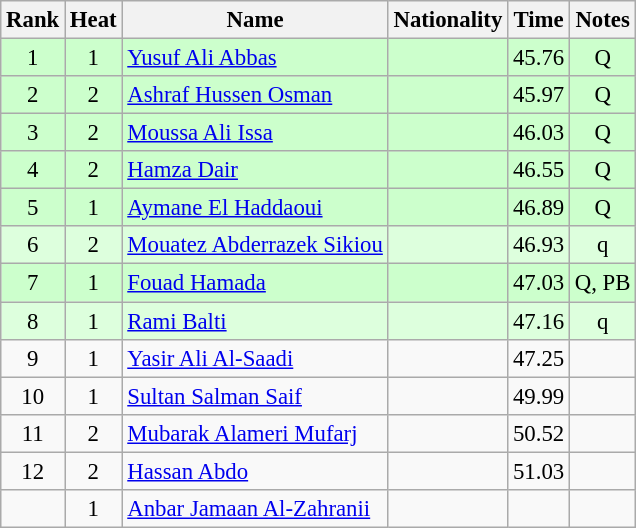<table class="wikitable sortable" style="text-align:center;font-size:95%">
<tr>
<th>Rank</th>
<th>Heat</th>
<th>Name</th>
<th>Nationality</th>
<th>Time</th>
<th>Notes</th>
</tr>
<tr bgcolor=ccffcc>
<td>1</td>
<td>1</td>
<td align=left><a href='#'>Yusuf Ali Abbas</a></td>
<td align=left></td>
<td>45.76</td>
<td>Q</td>
</tr>
<tr bgcolor=ccffcc>
<td>2</td>
<td>2</td>
<td align=left><a href='#'>Ashraf Hussen Osman</a></td>
<td align=left></td>
<td>45.97</td>
<td>Q</td>
</tr>
<tr bgcolor=ccffcc>
<td>3</td>
<td>2</td>
<td align=left><a href='#'>Moussa Ali Issa</a></td>
<td align=left></td>
<td>46.03</td>
<td>Q</td>
</tr>
<tr bgcolor=ccffcc>
<td>4</td>
<td>2</td>
<td align=left><a href='#'>Hamza Dair</a></td>
<td align=left></td>
<td>46.55</td>
<td>Q</td>
</tr>
<tr bgcolor=ccffcc>
<td>5</td>
<td>1</td>
<td align=left><a href='#'>Aymane El Haddaoui</a></td>
<td align=left></td>
<td>46.89</td>
<td>Q</td>
</tr>
<tr bgcolor=ddffdd>
<td>6</td>
<td>2</td>
<td align=left><a href='#'>Mouatez Abderrazek Sikiou</a></td>
<td align=left></td>
<td>46.93</td>
<td>q</td>
</tr>
<tr bgcolor=ccffcc>
<td>7</td>
<td>1</td>
<td align=left><a href='#'>Fouad Hamada</a></td>
<td align=left></td>
<td>47.03</td>
<td>Q, PB</td>
</tr>
<tr bgcolor=ddffdd>
<td>8</td>
<td>1</td>
<td align=left><a href='#'>Rami Balti</a></td>
<td align=left></td>
<td>47.16</td>
<td>q</td>
</tr>
<tr>
<td>9</td>
<td>1</td>
<td align=left><a href='#'>Yasir Ali Al-Saadi</a></td>
<td align=left></td>
<td>47.25</td>
<td></td>
</tr>
<tr>
<td>10</td>
<td>1</td>
<td align=left><a href='#'>Sultan Salman Saif</a></td>
<td align=left></td>
<td>49.99</td>
<td></td>
</tr>
<tr>
<td>11</td>
<td>2</td>
<td align=left><a href='#'>Mubarak Alameri Mufarj</a></td>
<td align=left></td>
<td>50.52</td>
<td></td>
</tr>
<tr>
<td>12</td>
<td>2</td>
<td align=left><a href='#'>Hassan Abdo</a></td>
<td align=left></td>
<td>51.03</td>
<td></td>
</tr>
<tr>
<td></td>
<td>1</td>
<td align=left><a href='#'>Anbar Jamaan Al-Zahranii</a></td>
<td align=left></td>
<td></td>
<td></td>
</tr>
</table>
